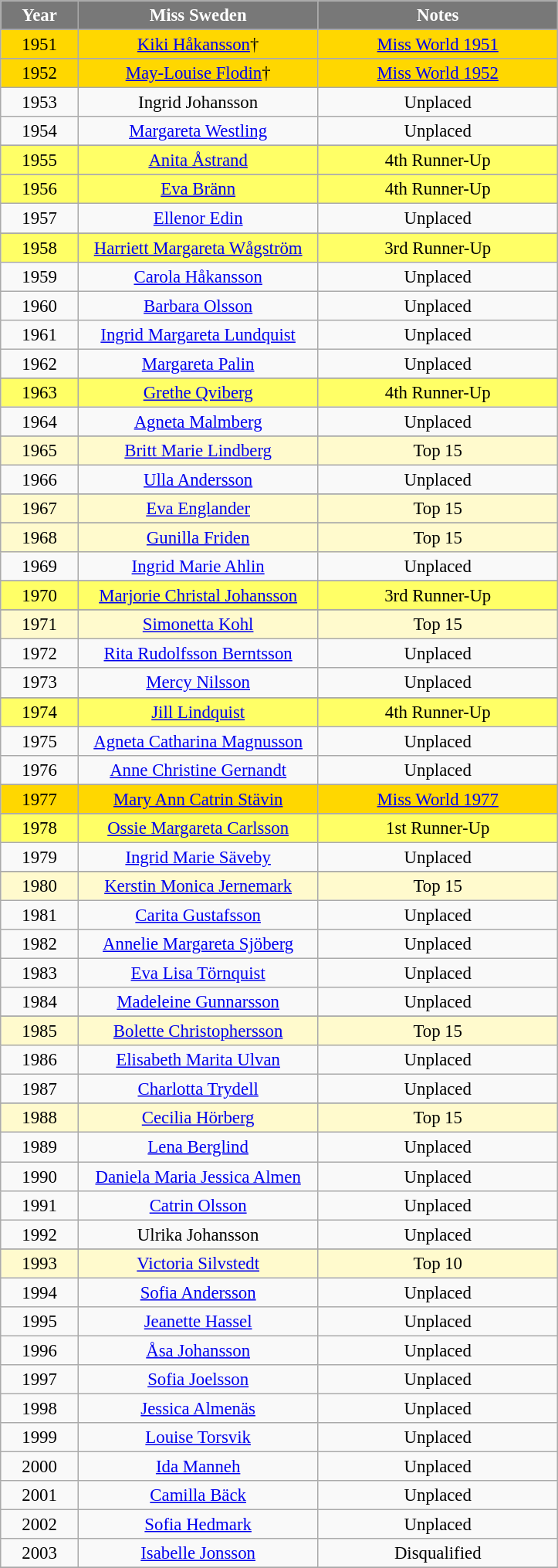<table class="wikitable sortable" style="font-size: 95%; text-align:center">
<tr>
<th width="60" style="background-color:#787878;color:#FFFFFF;">Year</th>
<th width="200" style="background-color:#787878;color:#FFFFFF;">Miss Sweden</th>
<th width="200" style="background-color:#787878;color:#FFFFFF;">Notes</th>
</tr>
<tr>
</tr>
<tr style="background-color:GOLD;">
<td>1951</td>
<td><a href='#'>Kiki Håkansson</a>†</td>
<td><a href='#'>Miss World 1951</a></td>
</tr>
<tr>
</tr>
<tr style="background-color:GOLD;">
<td>1952</td>
<td><a href='#'>May-Louise Flodin</a>†</td>
<td><a href='#'>Miss World 1952</a></td>
</tr>
<tr>
<td>1953</td>
<td>Ingrid Johansson</td>
<td>Unplaced</td>
</tr>
<tr>
<td>1954</td>
<td><a href='#'>Margareta Westling</a></td>
<td>Unplaced</td>
</tr>
<tr>
</tr>
<tr style="background-color:#FFFF66;">
<td>1955</td>
<td><a href='#'>Anita Åstrand</a></td>
<td>4th Runner-Up</td>
</tr>
<tr>
</tr>
<tr style="background-color:#FFFF66;">
<td>1956</td>
<td><a href='#'>Eva Bränn</a></td>
<td>4th Runner-Up</td>
</tr>
<tr>
<td>1957</td>
<td><a href='#'>Ellenor Edin</a></td>
<td>Unplaced</td>
</tr>
<tr>
</tr>
<tr style="background-color:#FFFF66;">
<td>1958</td>
<td><a href='#'>Harriett Margareta Wågström</a></td>
<td>3rd Runner-Up</td>
</tr>
<tr>
<td>1959</td>
<td><a href='#'>Carola Håkansson</a></td>
<td>Unplaced</td>
</tr>
<tr>
<td>1960</td>
<td><a href='#'>Barbara Olsson</a></td>
<td>Unplaced</td>
</tr>
<tr>
<td>1961</td>
<td><a href='#'>Ingrid Margareta Lundquist</a></td>
<td>Unplaced</td>
</tr>
<tr>
<td>1962</td>
<td><a href='#'>Margareta Palin</a></td>
<td>Unplaced</td>
</tr>
<tr>
</tr>
<tr style="background-color:#FFFF66;">
<td>1963</td>
<td><a href='#'>Grethe Qviberg</a></td>
<td>4th Runner-Up</td>
</tr>
<tr>
<td>1964</td>
<td><a href='#'>Agneta Malmberg</a></td>
<td>Unplaced</td>
</tr>
<tr>
</tr>
<tr style="background-color:#FFFACD;">
<td>1965</td>
<td><a href='#'>Britt Marie Lindberg</a></td>
<td>Top 15</td>
</tr>
<tr>
<td>1966</td>
<td><a href='#'>Ulla Andersson</a></td>
<td>Unplaced</td>
</tr>
<tr>
</tr>
<tr style="background-color:#FFFACD;">
<td>1967</td>
<td><a href='#'>Eva Englander</a></td>
<td>Top 15</td>
</tr>
<tr>
</tr>
<tr style="background-color:#FFFACD;">
<td>1968</td>
<td><a href='#'>Gunilla Friden</a></td>
<td>Top 15</td>
</tr>
<tr>
<td>1969</td>
<td><a href='#'>Ingrid Marie Ahlin</a></td>
<td>Unplaced</td>
</tr>
<tr>
</tr>
<tr style="background-color:#FFFF66;">
<td>1970</td>
<td><a href='#'>Marjorie Christal Johansson</a></td>
<td>3rd Runner-Up</td>
</tr>
<tr>
</tr>
<tr style="background-color:#FFFACD;">
<td>1971</td>
<td><a href='#'>Simonetta Kohl</a></td>
<td>Top 15</td>
</tr>
<tr>
<td>1972</td>
<td><a href='#'>Rita Rudolfsson Berntsson</a></td>
<td>Unplaced</td>
</tr>
<tr>
<td>1973</td>
<td><a href='#'>Mercy Nilsson</a></td>
<td>Unplaced</td>
</tr>
<tr>
</tr>
<tr style="background-color:#FFFF66;">
<td>1974</td>
<td><a href='#'>Jill Lindquist</a></td>
<td>4th Runner-Up</td>
</tr>
<tr>
<td>1975</td>
<td><a href='#'>Agneta Catharina Magnusson</a></td>
<td>Unplaced</td>
</tr>
<tr>
<td>1976</td>
<td><a href='#'>Anne Christine Gernandt</a></td>
<td>Unplaced</td>
</tr>
<tr>
</tr>
<tr style="background-color:GOLD;">
<td>1977</td>
<td><a href='#'>Mary Ann Catrin Stävin</a></td>
<td><a href='#'>Miss World 1977</a></td>
</tr>
<tr>
</tr>
<tr style="background-color:#FFFF66;">
<td>1978</td>
<td><a href='#'>Ossie Margareta Carlsson</a></td>
<td>1st Runner-Up</td>
</tr>
<tr>
<td>1979</td>
<td><a href='#'>Ingrid Marie Säveby</a></td>
<td>Unplaced</td>
</tr>
<tr>
</tr>
<tr style="background-color:#FFFACD;">
<td>1980</td>
<td><a href='#'>Kerstin Monica Jernemark</a></td>
<td>Top 15</td>
</tr>
<tr>
<td>1981</td>
<td><a href='#'>Carita Gustafsson</a></td>
<td>Unplaced</td>
</tr>
<tr>
<td>1982</td>
<td><a href='#'>Annelie Margareta Sjöberg</a></td>
<td>Unplaced</td>
</tr>
<tr>
<td>1983</td>
<td><a href='#'>Eva Lisa Törnquist</a></td>
<td>Unplaced</td>
</tr>
<tr>
<td>1984</td>
<td><a href='#'>Madeleine Gunnarsson</a></td>
<td>Unplaced</td>
</tr>
<tr>
</tr>
<tr style="background-color:#FFFACD;">
<td>1985</td>
<td><a href='#'>Bolette Christophersson</a></td>
<td>Top 15</td>
</tr>
<tr>
<td>1986</td>
<td><a href='#'>Elisabeth Marita Ulvan</a></td>
<td>Unplaced</td>
</tr>
<tr>
<td>1987</td>
<td><a href='#'>Charlotta Trydell</a></td>
<td>Unplaced</td>
</tr>
<tr>
</tr>
<tr style="background-color:#FFFACD;">
<td>1988</td>
<td><a href='#'>Cecilia Hörberg</a></td>
<td>Top 15</td>
</tr>
<tr>
<td>1989</td>
<td><a href='#'>Lena Berglind</a></td>
<td>Unplaced</td>
</tr>
<tr>
<td>1990</td>
<td><a href='#'>Daniela Maria Jessica Almen</a></td>
<td>Unplaced</td>
</tr>
<tr>
<td>1991</td>
<td><a href='#'>Catrin Olsson</a></td>
<td>Unplaced</td>
</tr>
<tr>
<td>1992</td>
<td>Ulrika Johansson</td>
<td>Unplaced</td>
</tr>
<tr>
</tr>
<tr style="background-color:#FFFACD;">
<td>1993</td>
<td><a href='#'>Victoria Silvstedt</a></td>
<td>Top 10</td>
</tr>
<tr>
<td>1994</td>
<td><a href='#'>Sofia Andersson</a></td>
<td>Unplaced</td>
</tr>
<tr>
<td>1995</td>
<td><a href='#'>Jeanette Hassel</a></td>
<td>Unplaced</td>
</tr>
<tr>
<td>1996</td>
<td><a href='#'>Åsa Johansson</a></td>
<td>Unplaced</td>
</tr>
<tr>
<td>1997</td>
<td><a href='#'>Sofia Joelsson</a></td>
<td>Unplaced</td>
</tr>
<tr>
<td>1998</td>
<td><a href='#'>Jessica Almenäs</a></td>
<td>Unplaced</td>
</tr>
<tr>
<td>1999</td>
<td><a href='#'>Louise Torsvik</a></td>
<td>Unplaced</td>
</tr>
<tr>
<td>2000</td>
<td><a href='#'>Ida Manneh</a></td>
<td>Unplaced</td>
</tr>
<tr>
<td>2001</td>
<td><a href='#'>Camilla Bäck</a></td>
<td>Unplaced</td>
</tr>
<tr>
<td>2002</td>
<td><a href='#'>Sofia Hedmark</a></td>
<td>Unplaced</td>
</tr>
<tr>
<td>2003</td>
<td><a href='#'>Isabelle Jonsson</a></td>
<td>Disqualified</td>
</tr>
<tr>
</tr>
</table>
